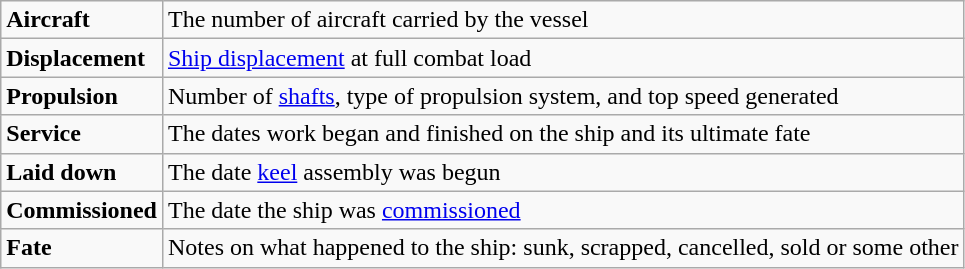<table class="wikitable">
<tr>
<td><strong>Aircraft</strong></td>
<td>The number of aircraft carried by the vessel</td>
</tr>
<tr>
<td><strong>Displacement</strong></td>
<td><a href='#'>Ship displacement</a> at full combat load</td>
</tr>
<tr>
<td><strong>Propulsion</strong></td>
<td>Number of <a href='#'>shafts</a>, type of propulsion system, and top speed generated</td>
</tr>
<tr>
<td><strong>Service</strong></td>
<td>The dates work began and finished on the ship and its ultimate fate</td>
</tr>
<tr>
<td><strong>Laid down</strong></td>
<td>The date <a href='#'>keel</a> assembly was begun</td>
</tr>
<tr>
<td><strong>Commissioned</strong></td>
<td>The date the ship was <a href='#'>commissioned</a></td>
</tr>
<tr>
<td><strong>Fate</strong></td>
<td>Notes on what happened to the ship: sunk, scrapped, cancelled, sold or some other</td>
</tr>
</table>
